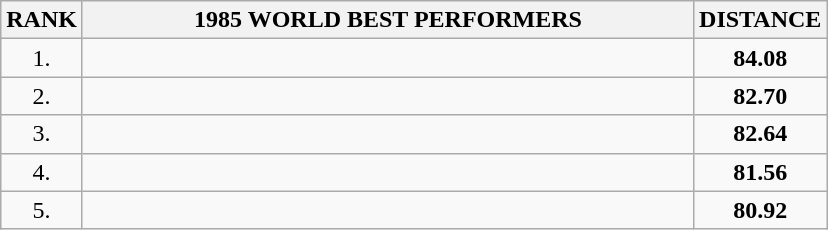<table class="wikitable sortable">
<tr>
<th>RANK</th>
<th align="center" style="width: 25em">1985 WORLD BEST PERFORMERS</th>
<th align="center" style="width: 5em">DISTANCE</th>
</tr>
<tr>
<td align="center">1.</td>
<td></td>
<td align="center"><strong>84.08</strong></td>
</tr>
<tr>
<td align="center">2.</td>
<td></td>
<td align="center"><strong>82.70</strong></td>
</tr>
<tr>
<td align="center">3.</td>
<td></td>
<td align="center"><strong>82.64</strong></td>
</tr>
<tr>
<td align="center">4.</td>
<td></td>
<td align="center"><strong>81.56</strong></td>
</tr>
<tr>
<td align="center">5.</td>
<td></td>
<td align="center"><strong>80.92</strong></td>
</tr>
</table>
